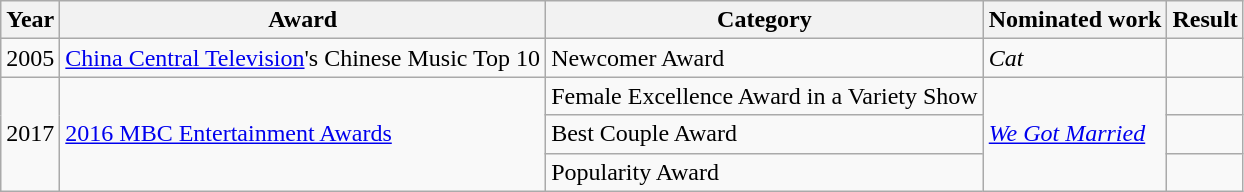<table class="wikitable">
<tr>
<th>Year</th>
<th>Award</th>
<th>Category</th>
<th>Nominated work</th>
<th>Result</th>
</tr>
<tr>
<td>2005</td>
<td><a href='#'>China Central Television</a>'s Chinese Music Top 10</td>
<td>Newcomer Award</td>
<td><em>Cat</em></td>
<td></td>
</tr>
<tr>
<td rowspan=3>2017</td>
<td rowspan=3><a href='#'>2016 MBC Entertainment Awards</a></td>
<td>Female Excellence Award in a Variety Show</td>
<td rowspan=3><em><a href='#'>We Got Married</a></em></td>
<td></td>
</tr>
<tr>
<td>Best Couple Award</td>
<td></td>
</tr>
<tr>
<td>Popularity Award</td>
<td></td>
</tr>
</table>
